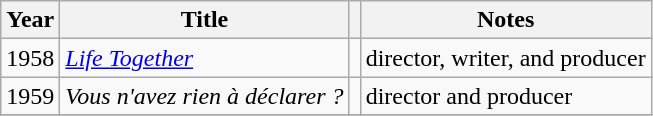<table class="wikitable sortable">
<tr>
<th>Year</th>
<th>Title</th>
<th></th>
<th>Notes</th>
</tr>
<tr>
<td>1958</td>
<td><em><a href='#'>Life Together</a></em></td>
<td></td>
<td>director, writer, and producer</td>
</tr>
<tr>
<td>1959</td>
<td><em>Vous n'avez rien à déclarer ?</em></td>
<td></td>
<td>director and producer</td>
</tr>
<tr>
</tr>
</table>
